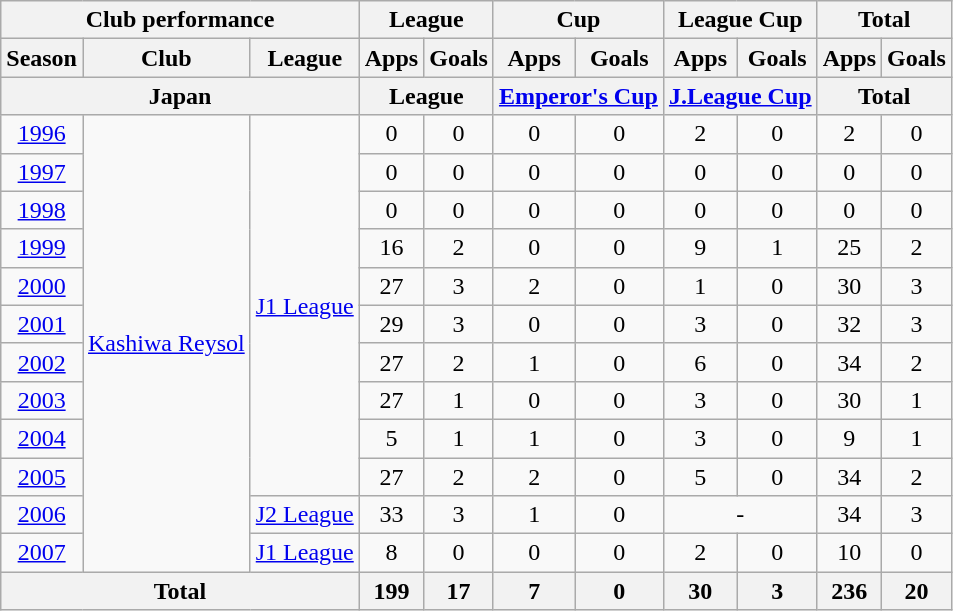<table class="wikitable" style="text-align:center;">
<tr>
<th colspan=3>Club performance</th>
<th colspan=2>League</th>
<th colspan=2>Cup</th>
<th colspan=2>League Cup</th>
<th colspan=2>Total</th>
</tr>
<tr>
<th>Season</th>
<th>Club</th>
<th>League</th>
<th>Apps</th>
<th>Goals</th>
<th>Apps</th>
<th>Goals</th>
<th>Apps</th>
<th>Goals</th>
<th>Apps</th>
<th>Goals</th>
</tr>
<tr>
<th colspan=3>Japan</th>
<th colspan=2>League</th>
<th colspan=2><a href='#'>Emperor's Cup</a></th>
<th colspan=2><a href='#'>J.League Cup</a></th>
<th colspan=2>Total</th>
</tr>
<tr>
<td><a href='#'>1996</a></td>
<td rowspan="12"><a href='#'>Kashiwa Reysol</a></td>
<td rowspan="10"><a href='#'>J1 League</a></td>
<td>0</td>
<td>0</td>
<td>0</td>
<td>0</td>
<td>2</td>
<td>0</td>
<td>2</td>
<td>0</td>
</tr>
<tr>
<td><a href='#'>1997</a></td>
<td>0</td>
<td>0</td>
<td>0</td>
<td>0</td>
<td>0</td>
<td>0</td>
<td>0</td>
<td>0</td>
</tr>
<tr>
<td><a href='#'>1998</a></td>
<td>0</td>
<td>0</td>
<td>0</td>
<td>0</td>
<td>0</td>
<td>0</td>
<td>0</td>
<td>0</td>
</tr>
<tr>
<td><a href='#'>1999</a></td>
<td>16</td>
<td>2</td>
<td>0</td>
<td>0</td>
<td>9</td>
<td>1</td>
<td>25</td>
<td>2</td>
</tr>
<tr>
<td><a href='#'>2000</a></td>
<td>27</td>
<td>3</td>
<td>2</td>
<td>0</td>
<td>1</td>
<td>0</td>
<td>30</td>
<td>3</td>
</tr>
<tr>
<td><a href='#'>2001</a></td>
<td>29</td>
<td>3</td>
<td>0</td>
<td>0</td>
<td>3</td>
<td>0</td>
<td>32</td>
<td>3</td>
</tr>
<tr>
<td><a href='#'>2002</a></td>
<td>27</td>
<td>2</td>
<td>1</td>
<td>0</td>
<td>6</td>
<td>0</td>
<td>34</td>
<td>2</td>
</tr>
<tr>
<td><a href='#'>2003</a></td>
<td>27</td>
<td>1</td>
<td>0</td>
<td>0</td>
<td>3</td>
<td>0</td>
<td>30</td>
<td>1</td>
</tr>
<tr>
<td><a href='#'>2004</a></td>
<td>5</td>
<td>1</td>
<td>1</td>
<td>0</td>
<td>3</td>
<td>0</td>
<td>9</td>
<td>1</td>
</tr>
<tr>
<td><a href='#'>2005</a></td>
<td>27</td>
<td>2</td>
<td>2</td>
<td>0</td>
<td>5</td>
<td>0</td>
<td>34</td>
<td>2</td>
</tr>
<tr>
<td><a href='#'>2006</a></td>
<td><a href='#'>J2 League</a></td>
<td>33</td>
<td>3</td>
<td>1</td>
<td>0</td>
<td colspan="2">-</td>
<td>34</td>
<td>3</td>
</tr>
<tr>
<td><a href='#'>2007</a></td>
<td><a href='#'>J1 League</a></td>
<td>8</td>
<td>0</td>
<td>0</td>
<td>0</td>
<td>2</td>
<td>0</td>
<td>10</td>
<td>0</td>
</tr>
<tr>
<th colspan=3>Total</th>
<th>199</th>
<th>17</th>
<th>7</th>
<th>0</th>
<th>30</th>
<th>3</th>
<th>236</th>
<th>20</th>
</tr>
</table>
